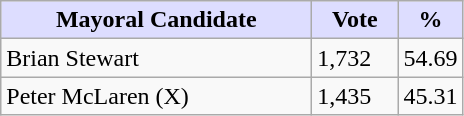<table class="wikitable">
<tr>
<th style="background:#ddf; width:200px;">Mayoral Candidate </th>
<th style="background:#ddf; width:50px;">Vote</th>
<th style="background:#ddf; width:30px;">%</th>
</tr>
<tr>
<td>Brian Stewart</td>
<td>1,732</td>
<td>54.69</td>
</tr>
<tr>
<td>Peter McLaren (X)</td>
<td>1,435</td>
<td>45.31</td>
</tr>
</table>
